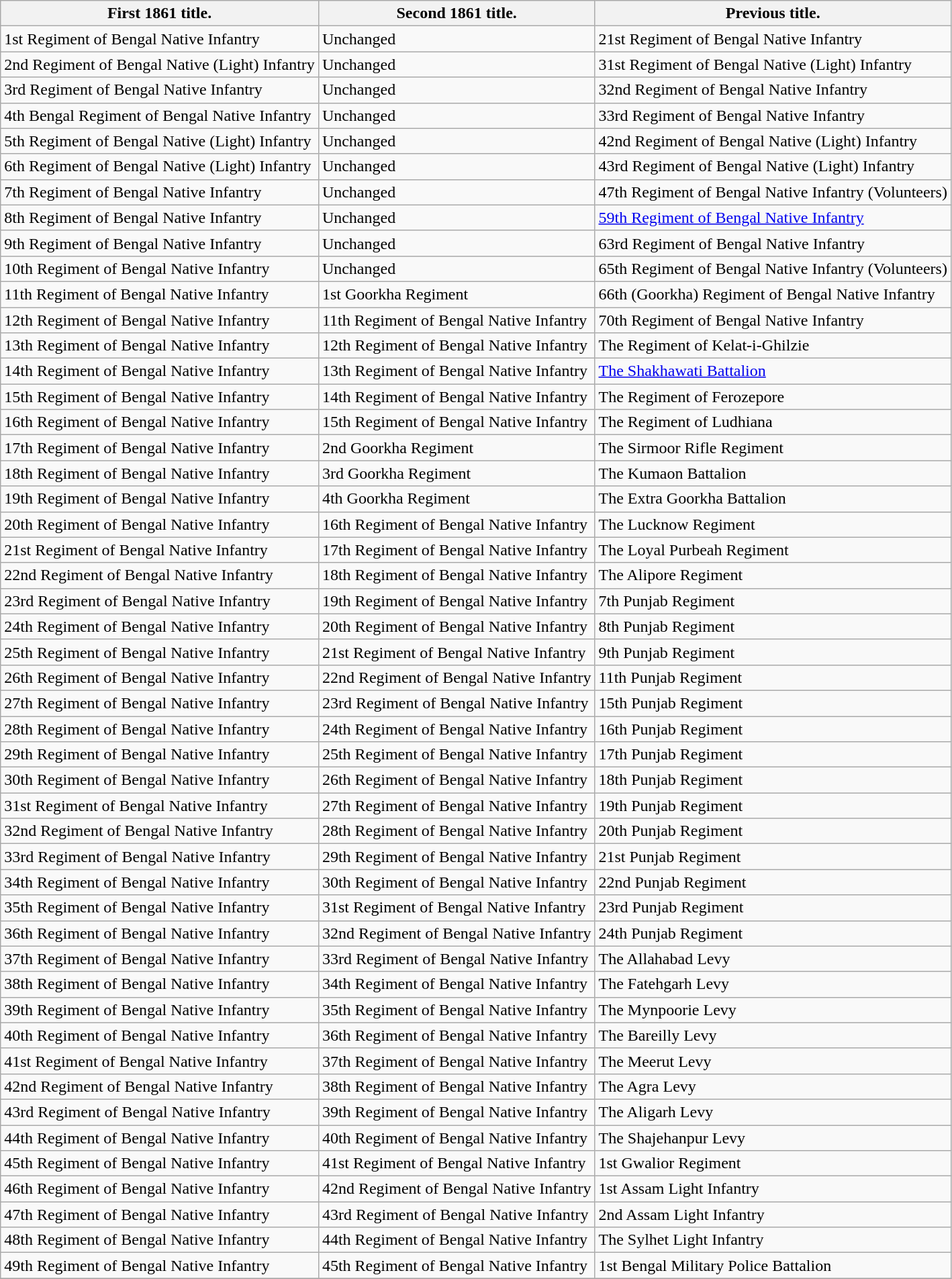<table class="wikitable">
<tr>
<th>First 1861 title.</th>
<th>Second 1861 title.</th>
<th>Previous title.</th>
</tr>
<tr>
<td>1st Regiment of Bengal Native Infantry</td>
<td>Unchanged</td>
<td>21st Regiment of Bengal Native Infantry</td>
</tr>
<tr>
<td>2nd Regiment of Bengal Native (Light) Infantry</td>
<td>Unchanged</td>
<td>31st Regiment of Bengal Native (Light) Infantry</td>
</tr>
<tr>
<td>3rd Regiment of Bengal Native Infantry</td>
<td>Unchanged</td>
<td>32nd Regiment of Bengal Native Infantry</td>
</tr>
<tr>
<td>4th Bengal Regiment of Bengal Native Infantry</td>
<td>Unchanged</td>
<td>33rd Regiment of Bengal Native Infantry</td>
</tr>
<tr>
<td>5th Regiment of Bengal Native (Light) Infantry</td>
<td>Unchanged</td>
<td>42nd Regiment of Bengal Native (Light) Infantry</td>
</tr>
<tr>
<td>6th Regiment of Bengal Native (Light) Infantry</td>
<td>Unchanged</td>
<td>43rd Regiment of Bengal Native (Light) Infantry</td>
</tr>
<tr>
<td>7th Regiment of Bengal Native Infantry</td>
<td>Unchanged</td>
<td>47th Regiment of Bengal Native Infantry (Volunteers)</td>
</tr>
<tr>
<td>8th Regiment of Bengal Native Infantry</td>
<td>Unchanged</td>
<td><a href='#'>59th Regiment of Bengal Native Infantry</a></td>
</tr>
<tr>
<td>9th Regiment of Bengal Native Infantry</td>
<td>Unchanged</td>
<td>63rd Regiment of Bengal Native Infantry</td>
</tr>
<tr>
<td>10th Regiment of Bengal Native Infantry</td>
<td>Unchanged</td>
<td>65th Regiment of Bengal Native Infantry (Volunteers)</td>
</tr>
<tr>
<td>11th Regiment of Bengal Native Infantry</td>
<td>1st Goorkha Regiment</td>
<td>66th (Goorkha) Regiment of Bengal Native Infantry</td>
</tr>
<tr>
<td>12th Regiment of Bengal Native Infantry</td>
<td>11th Regiment of Bengal Native Infantry</td>
<td>70th Regiment of Bengal Native Infantry</td>
</tr>
<tr>
<td>13th Regiment of Bengal Native Infantry</td>
<td>12th Regiment of Bengal Native Infantry</td>
<td>The Regiment of Kelat-i-Ghilzie</td>
</tr>
<tr>
<td>14th Regiment of Bengal Native Infantry</td>
<td>13th Regiment of Bengal Native Infantry</td>
<td><a href='#'>The Shakhawati Battalion</a></td>
</tr>
<tr>
<td>15th Regiment of Bengal Native Infantry</td>
<td>14th Regiment of Bengal Native Infantry</td>
<td>The Regiment of Ferozepore</td>
</tr>
<tr>
<td>16th Regiment of Bengal Native Infantry</td>
<td>15th Regiment of Bengal Native Infantry</td>
<td>The Regiment of Ludhiana</td>
</tr>
<tr>
<td>17th Regiment of Bengal Native Infantry</td>
<td>2nd Goorkha Regiment</td>
<td>The Sirmoor Rifle Regiment</td>
</tr>
<tr>
<td>18th Regiment of Bengal Native Infantry</td>
<td>3rd Goorkha Regiment</td>
<td>The Kumaon Battalion</td>
</tr>
<tr>
<td>19th Regiment of Bengal Native Infantry</td>
<td>4th Goorkha Regiment</td>
<td>The Extra Goorkha Battalion</td>
</tr>
<tr>
<td>20th Regiment of Bengal Native Infantry</td>
<td>16th Regiment of Bengal Native Infantry</td>
<td>The Lucknow Regiment</td>
</tr>
<tr>
<td>21st Regiment of Bengal Native Infantry</td>
<td>17th Regiment of Bengal Native Infantry</td>
<td>The Loyal Purbeah Regiment</td>
</tr>
<tr>
<td>22nd Regiment of Bengal Native Infantry</td>
<td>18th Regiment of Bengal Native Infantry</td>
<td>The Alipore Regiment</td>
</tr>
<tr>
<td>23rd Regiment of Bengal Native Infantry</td>
<td>19th Regiment of Bengal Native Infantry</td>
<td>7th Punjab Regiment</td>
</tr>
<tr>
<td>24th Regiment of Bengal Native Infantry</td>
<td>20th Regiment of Bengal Native Infantry</td>
<td>8th Punjab Regiment</td>
</tr>
<tr>
<td>25th Regiment of Bengal Native Infantry</td>
<td>21st Regiment of Bengal Native Infantry</td>
<td>9th Punjab Regiment</td>
</tr>
<tr>
<td>26th Regiment of Bengal Native Infantry</td>
<td>22nd Regiment of Bengal Native Infantry</td>
<td>11th Punjab Regiment</td>
</tr>
<tr>
<td>27th Regiment of Bengal Native Infantry</td>
<td>23rd Regiment of Bengal Native Infantry</td>
<td>15th Punjab Regiment</td>
</tr>
<tr>
<td>28th Regiment of Bengal Native Infantry</td>
<td>24th Regiment of Bengal Native Infantry</td>
<td>16th Punjab Regiment</td>
</tr>
<tr>
<td>29th Regiment of Bengal Native Infantry</td>
<td>25th Regiment of Bengal Native Infantry</td>
<td>17th Punjab Regiment</td>
</tr>
<tr>
<td>30th Regiment of Bengal Native Infantry</td>
<td>26th Regiment of Bengal Native Infantry</td>
<td>18th Punjab Regiment</td>
</tr>
<tr>
<td>31st Regiment of Bengal Native Infantry</td>
<td>27th Regiment of Bengal Native Infantry</td>
<td>19th Punjab Regiment</td>
</tr>
<tr>
<td>32nd Regiment of Bengal Native Infantry</td>
<td>28th Regiment of Bengal Native Infantry</td>
<td>20th Punjab Regiment</td>
</tr>
<tr>
<td>33rd Regiment of Bengal Native Infantry</td>
<td>29th Regiment of Bengal Native Infantry</td>
<td>21st Punjab Regiment</td>
</tr>
<tr>
<td>34th Regiment of Bengal Native Infantry</td>
<td>30th Regiment of Bengal Native Infantry</td>
<td>22nd Punjab Regiment</td>
</tr>
<tr>
<td>35th Regiment of Bengal Native Infantry</td>
<td>31st Regiment of Bengal Native Infantry</td>
<td>23rd Punjab Regiment</td>
</tr>
<tr>
<td>36th Regiment of Bengal Native Infantry</td>
<td>32nd Regiment of Bengal Native Infantry</td>
<td>24th Punjab Regiment</td>
</tr>
<tr>
<td>37th Regiment of Bengal Native Infantry</td>
<td>33rd Regiment of Bengal Native Infantry</td>
<td>The Allahabad Levy</td>
</tr>
<tr>
<td>38th Regiment of Bengal Native Infantry</td>
<td>34th Regiment of Bengal Native Infantry</td>
<td>The Fatehgarh Levy</td>
</tr>
<tr>
<td>39th Regiment of Bengal Native Infantry</td>
<td>35th Regiment of Bengal Native Infantry</td>
<td>The Mynpoorie Levy</td>
</tr>
<tr>
<td>40th Regiment of Bengal Native Infantry</td>
<td>36th Regiment of Bengal Native Infantry</td>
<td>The Bareilly Levy</td>
</tr>
<tr>
<td>41st Regiment of Bengal Native Infantry</td>
<td>37th Regiment of Bengal Native Infantry</td>
<td>The Meerut Levy</td>
</tr>
<tr>
<td>42nd Regiment of Bengal Native Infantry</td>
<td>38th Regiment of Bengal Native Infantry</td>
<td>The Agra Levy</td>
</tr>
<tr>
<td>43rd Regiment of Bengal Native Infantry</td>
<td>39th Regiment of Bengal Native Infantry</td>
<td>The Aligarh Levy</td>
</tr>
<tr>
<td>44th Regiment of Bengal Native Infantry</td>
<td>40th Regiment of Bengal Native Infantry</td>
<td>The Shajehanpur Levy</td>
</tr>
<tr>
<td>45th Regiment of Bengal Native Infantry</td>
<td>41st Regiment of Bengal Native Infantry</td>
<td>1st Gwalior Regiment</td>
</tr>
<tr>
<td>46th Regiment of Bengal Native Infantry</td>
<td>42nd Regiment of Bengal Native Infantry</td>
<td>1st Assam Light Infantry</td>
</tr>
<tr>
<td>47th Regiment of Bengal Native Infantry</td>
<td>43rd Regiment of Bengal Native Infantry</td>
<td>2nd Assam Light Infantry</td>
</tr>
<tr>
<td>48th Regiment of Bengal Native Infantry</td>
<td>44th Regiment of Bengal Native Infantry</td>
<td>The Sylhet Light Infantry</td>
</tr>
<tr>
<td>49th Regiment of Bengal Native Infantry</td>
<td>45th Regiment of Bengal Native Infantry</td>
<td>1st Bengal Military Police Battalion</td>
</tr>
<tr>
</tr>
</table>
